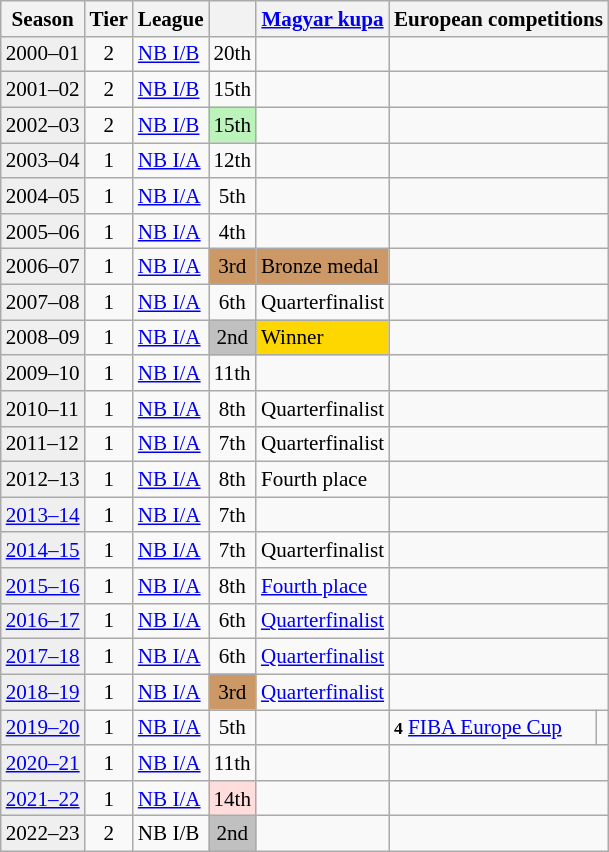<table class="wikitable"  style="font-size:88%;">
<tr>
<th>Season</th>
<th>Tier</th>
<th>League</th>
<th></th>
<th><a href='#'>Magyar kupa</a></th>
<th colspan=2>European competitions</th>
</tr>
<tr>
<td style="background:#efefef;">2000–01</td>
<td align="center">2</td>
<td><a href='#'>NB I/B</a></td>
<td align=center>20th</td>
<td></td>
<td colspan=2></td>
</tr>
<tr>
<td style="background:#efefef;">2001–02</td>
<td align="center">2</td>
<td><a href='#'>NB I/B</a></td>
<td align=center>15th</td>
<td></td>
<td colspan=2></td>
</tr>
<tr>
<td style="background:#efefef;">2002–03</td>
<td align="center">2</td>
<td><a href='#'>NB I/B</a></td>
<td align=center bgcolor=#BBF3BB>15th</td>
<td></td>
<td colspan=2></td>
</tr>
<tr>
<td style="background:#efefef;">2003–04</td>
<td align="center">1</td>
<td><a href='#'>NB I/A</a></td>
<td align=center>12th</td>
<td></td>
<td colspan=2></td>
</tr>
<tr>
<td style="background:#efefef;">2004–05</td>
<td align="center">1</td>
<td><a href='#'>NB I/A</a></td>
<td align=center>5th</td>
<td></td>
<td colspan=2></td>
</tr>
<tr>
<td style="background:#efefef;">2005–06</td>
<td align="center">1</td>
<td><a href='#'>NB I/A</a></td>
<td align=center>4th</td>
<td></td>
<td colspan=2></td>
</tr>
<tr>
<td style="background:#efefef;">2006–07</td>
<td align="center">1</td>
<td><a href='#'>NB I/A</a></td>
<td style="background:#C96" align=center>3rd</td>
<td style="background:#C96">Bronze medal</td>
<td colspan=2></td>
</tr>
<tr>
<td style="background:#efefef;">2007–08</td>
<td align="center">1</td>
<td><a href='#'>NB I/A</a></td>
<td align=center>6th</td>
<td>Quarterfinalist</td>
<td colspan=2></td>
</tr>
<tr>
<td style="background:#efefef;">2008–09</td>
<td align="center">1</td>
<td><a href='#'>NB I/A</a></td>
<td style="background:silver" align=center>2nd</td>
<td style="background:gold">Winner</td>
<td colspan=2></td>
</tr>
<tr>
<td style="background:#efefef;">2009–10</td>
<td align="center">1</td>
<td><a href='#'>NB I/A</a></td>
<td align=center>11th</td>
<td></td>
<td colspan=2></td>
</tr>
<tr>
<td style="background:#efefef;">2010–11</td>
<td align="center">1</td>
<td><a href='#'>NB I/A</a></td>
<td align=center>8th</td>
<td>Quarterfinalist</td>
<td colspan=2></td>
</tr>
<tr>
<td style="background:#efefef;">2011–12</td>
<td align="center">1</td>
<td><a href='#'>NB I/A</a></td>
<td align=center>7th</td>
<td>Quarterfinalist</td>
<td colspan=2></td>
</tr>
<tr>
<td style="background:#efefef;">2012–13</td>
<td align="center">1</td>
<td><a href='#'>NB I/A</a></td>
<td align=center>8th</td>
<td>Fourth place</td>
<td colspan=2></td>
</tr>
<tr>
<td style="background:#efefef;"><a href='#'>2013–14</a></td>
<td align="center">1</td>
<td><a href='#'>NB I/A</a></td>
<td align=center>7th</td>
<td></td>
<td colspan=2></td>
</tr>
<tr>
<td style="background:#efefef;"><a href='#'>2014–15</a></td>
<td align="center">1</td>
<td><a href='#'>NB I/A</a></td>
<td align=center>7th</td>
<td>Quarterfinalist</td>
<td colspan=2></td>
</tr>
<tr>
<td style="background:#efefef;"><a href='#'>2015–16</a></td>
<td align="center">1</td>
<td><a href='#'>NB I/A</a></td>
<td align=center>8th</td>
<td><a href='#'>Fourth place</a></td>
<td colspan=2></td>
</tr>
<tr>
<td style="background:#efefef;"><a href='#'>2016–17</a></td>
<td align="center">1</td>
<td><a href='#'>NB I/A</a></td>
<td align=center>6th</td>
<td><a href='#'>Quarterfinalist</a></td>
<td colspan=2></td>
</tr>
<tr>
<td style="background:#efefef;"><a href='#'>2017–18</a></td>
<td align="center">1</td>
<td><a href='#'>NB I/A</a></td>
<td align=center>6th</td>
<td><a href='#'>Quarterfinalist</a></td>
<td colspan=2></td>
</tr>
<tr>
<td style="background:#efefef;"><a href='#'>2018–19</a></td>
<td align="center">1</td>
<td><a href='#'>NB I/A</a></td>
<td style="background:#C96" align=center>3rd</td>
<td><a href='#'>Quarterfinalist</a></td>
<td colspan=2></td>
</tr>
<tr>
<td style="background:#efefef;"><a href='#'>2019–20</a></td>
<td align="center">1</td>
<td><a href='#'>NB I/A</a></td>
<td align=center>5th</td>
<td></td>
<td><small><strong>4</strong></small> <a href='#'>FIBA Europe Cup</a></td>
<td></td>
</tr>
<tr>
<td style="background:#efefef;"><a href='#'>2020–21</a></td>
<td align="center">1</td>
<td><a href='#'>NB I/A</a></td>
<td align=center>11th</td>
<td></td>
<td colspan=2></td>
</tr>
<tr>
<td style="background:#efefef;"><a href='#'>2021–22</a></td>
<td align="center">1</td>
<td><a href='#'>NB I/A</a></td>
<td align=center bgcolor=#fdd>14th</td>
<td></td>
<td colspan=2></td>
</tr>
<tr>
<td style="background:#efefef;">2022–23</td>
<td align="center">2</td>
<td>NB I/B</td>
<td style="background:silver" align=center>2nd</td>
<td></td>
<td colspan=2></td>
</tr>
</table>
